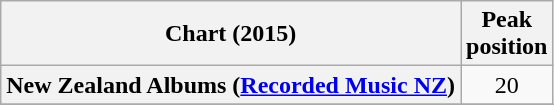<table class="wikitable sortable plainrowheaders" style="text-align:center">
<tr>
<th scope="col">Chart (2015)</th>
<th scope="col">Peak<br>position</th>
</tr>
<tr>
<th scope="row">New Zealand Albums (<a href='#'>Recorded Music NZ</a>)</th>
<td>20</td>
</tr>
<tr>
</tr>
</table>
